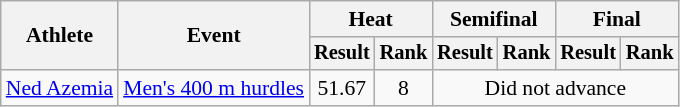<table class="wikitable" style="font-size:90%">
<tr>
<th rowspan="2">Athlete</th>
<th rowspan="2">Event</th>
<th colspan="2">Heat</th>
<th colspan="2">Semifinal</th>
<th colspan="2">Final</th>
</tr>
<tr style="font-size:95%">
<th>Result</th>
<th>Rank</th>
<th>Result</th>
<th>Rank</th>
<th>Result</th>
<th>Rank</th>
</tr>
<tr align=center>
<td align=left><a href='#'>Ned Azemia</a></td>
<td align=left><a href='#'>Men's 400 m hurdles</a></td>
<td>51.67</td>
<td>8</td>
<td colspan="4">Did not advance</td>
</tr>
</table>
